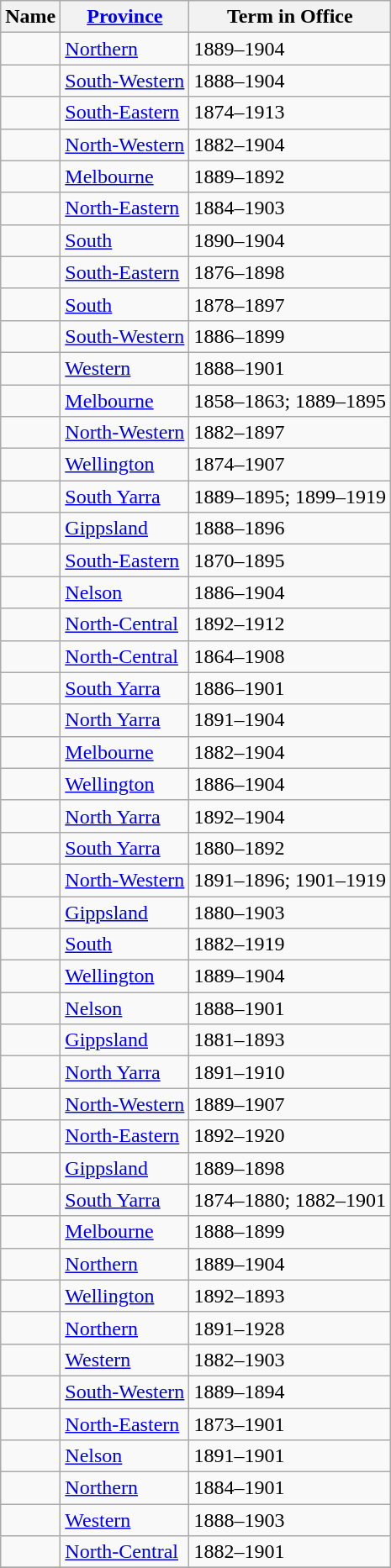<table class="wikitable sortable">
<tr>
<th>Name</th>
<th><a href='#'>Province</a></th>
<th>Term in Office</th>
</tr>
<tr>
<td></td>
<td><a href='#'>Northern</a></td>
<td>1889–1904</td>
</tr>
<tr>
<td></td>
<td><a href='#'>South-Western</a></td>
<td>1888–1904</td>
</tr>
<tr>
<td></td>
<td><a href='#'>South-Eastern</a></td>
<td>1874–1913</td>
</tr>
<tr>
<td></td>
<td><a href='#'>North-Western</a></td>
<td>1882–1904</td>
</tr>
<tr>
<td> </td>
<td><a href='#'>Melbourne</a></td>
<td>1889–1892</td>
</tr>
<tr>
<td></td>
<td><a href='#'>North-Eastern</a></td>
<td>1884–1903</td>
</tr>
<tr>
<td></td>
<td><a href='#'>South</a></td>
<td>1890–1904</td>
</tr>
<tr>
<td></td>
<td><a href='#'>South-Eastern</a></td>
<td>1876–1898</td>
</tr>
<tr>
<td></td>
<td><a href='#'>South</a></td>
<td>1878–1897</td>
</tr>
<tr>
<td></td>
<td><a href='#'>South-Western</a></td>
<td>1886–1899</td>
</tr>
<tr>
<td></td>
<td><a href='#'>Western</a></td>
<td>1888–1901</td>
</tr>
<tr>
<td></td>
<td><a href='#'>Melbourne</a></td>
<td>1858–1863; 1889–1895</td>
</tr>
<tr>
<td></td>
<td><a href='#'>North-Western</a></td>
<td>1882–1897</td>
</tr>
<tr>
<td></td>
<td><a href='#'>Wellington</a></td>
<td>1874–1907</td>
</tr>
<tr>
<td></td>
<td><a href='#'>South Yarra</a></td>
<td>1889–1895; 1899–1919</td>
</tr>
<tr>
<td></td>
<td><a href='#'>Gippsland</a></td>
<td>1888–1896</td>
</tr>
<tr>
<td></td>
<td><a href='#'>South-Eastern</a></td>
<td>1870–1895</td>
</tr>
<tr>
<td></td>
<td><a href='#'>Nelson</a></td>
<td>1886–1904</td>
</tr>
<tr>
<td></td>
<td><a href='#'>North-Central</a></td>
<td>1892–1912</td>
</tr>
<tr>
<td></td>
<td><a href='#'>North-Central</a></td>
<td>1864–1908</td>
</tr>
<tr>
<td></td>
<td><a href='#'>South Yarra</a></td>
<td>1886–1901</td>
</tr>
<tr>
<td></td>
<td><a href='#'>North Yarra</a></td>
<td>1891–1904</td>
</tr>
<tr>
<td></td>
<td><a href='#'>Melbourne</a></td>
<td>1882–1904</td>
</tr>
<tr>
<td></td>
<td><a href='#'>Wellington</a></td>
<td>1886–1904</td>
</tr>
<tr>
<td></td>
<td><a href='#'>North Yarra</a></td>
<td>1892–1904</td>
</tr>
<tr>
<td> </td>
<td><a href='#'>South Yarra</a></td>
<td>1880–1892</td>
</tr>
<tr>
<td></td>
<td><a href='#'>North-Western</a></td>
<td>1891–1896; 1901–1919</td>
</tr>
<tr>
<td></td>
<td><a href='#'>Gippsland</a></td>
<td>1880–1903</td>
</tr>
<tr>
<td></td>
<td><a href='#'>South</a></td>
<td>1882–1919</td>
</tr>
<tr>
<td></td>
<td><a href='#'>Wellington</a></td>
<td>1889–1904</td>
</tr>
<tr>
<td></td>
<td><a href='#'>Nelson</a></td>
<td>1888–1901</td>
</tr>
<tr>
<td> </td>
<td><a href='#'>Gippsland</a></td>
<td>1881–1893</td>
</tr>
<tr>
<td></td>
<td><a href='#'>North Yarra</a></td>
<td>1891–1910</td>
</tr>
<tr>
<td></td>
<td><a href='#'>North-Western</a></td>
<td>1889–1907</td>
</tr>
<tr>
<td></td>
<td><a href='#'>North-Eastern</a></td>
<td>1892–1920</td>
</tr>
<tr>
<td></td>
<td><a href='#'>Gippsland</a></td>
<td>1889–1898</td>
</tr>
<tr>
<td></td>
<td><a href='#'>South Yarra</a></td>
<td>1874–1880; 1882–1901</td>
</tr>
<tr>
<td></td>
<td><a href='#'>Melbourne</a></td>
<td>1888–1899</td>
</tr>
<tr>
<td></td>
<td><a href='#'>Northern</a></td>
<td>1889–1904</td>
</tr>
<tr>
<td> </td>
<td><a href='#'>Wellington</a></td>
<td>1892–1893</td>
</tr>
<tr>
<td></td>
<td><a href='#'>Northern</a></td>
<td>1891–1928</td>
</tr>
<tr>
<td></td>
<td><a href='#'>Western</a></td>
<td>1882–1903</td>
</tr>
<tr>
<td> </td>
<td><a href='#'>South-Western</a></td>
<td>1889–1894</td>
</tr>
<tr>
<td></td>
<td><a href='#'>North-Eastern</a></td>
<td>1873–1901</td>
</tr>
<tr>
<td></td>
<td><a href='#'>Nelson</a></td>
<td>1891–1901</td>
</tr>
<tr>
<td></td>
<td><a href='#'>Northern</a></td>
<td>1884–1901</td>
</tr>
<tr>
<td></td>
<td><a href='#'>Western</a></td>
<td>1888–1903</td>
</tr>
<tr>
<td></td>
<td><a href='#'>North-Central</a></td>
<td>1882–1901</td>
</tr>
<tr>
</tr>
</table>
